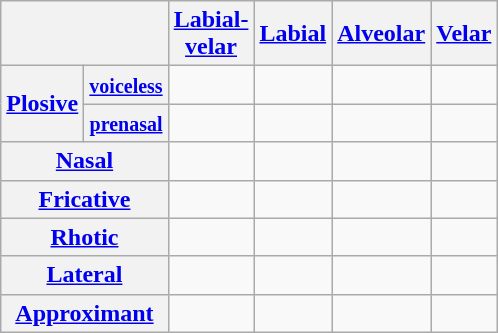<table class="wikitable" style="text-align:center">
<tr>
<th colspan="2"></th>
<th><a href='#'>Labial-<br>velar</a></th>
<th><a href='#'>Labial</a></th>
<th><a href='#'>Alveolar</a></th>
<th><a href='#'>Velar</a></th>
</tr>
<tr>
<th rowspan="2"><a href='#'>Plosive</a></th>
<th><small><a href='#'>voiceless</a></small></th>
<td></td>
<td></td>
<td></td>
<td></td>
</tr>
<tr>
<th><a href='#'><small>prenasal</small></a></th>
<td></td>
<td></td>
<td></td>
<td></td>
</tr>
<tr>
<th colspan="2"><a href='#'>Nasal</a></th>
<td></td>
<td></td>
<td></td>
<td></td>
</tr>
<tr>
<th colspan="2"><a href='#'>Fricative</a></th>
<td></td>
<td></td>
<td></td>
<td></td>
</tr>
<tr>
<th colspan="2"><a href='#'>Rhotic</a></th>
<td></td>
<td></td>
<td></td>
<td></td>
</tr>
<tr>
<th colspan="2"><a href='#'>Lateral</a></th>
<td></td>
<td></td>
<td></td>
<td></td>
</tr>
<tr>
<th colspan="2"><a href='#'>Approximant</a></th>
<td></td>
<td></td>
<td></td>
<td></td>
</tr>
</table>
